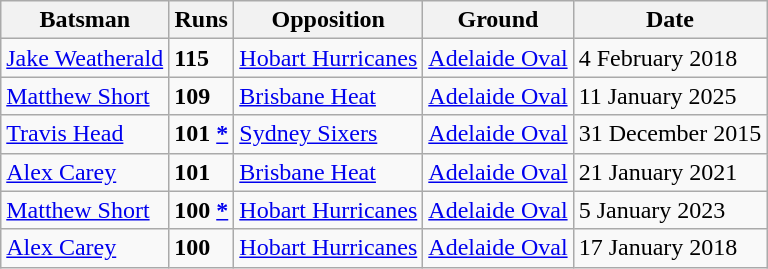<table class="wikitable">
<tr>
<th>Batsman</th>
<th>Runs</th>
<th>Opposition</th>
<th>Ground</th>
<th>Date</th>
</tr>
<tr>
<td><a href='#'>Jake Weatherald</a></td>
<td><strong>115</strong></td>
<td><a href='#'>Hobart Hurricanes</a></td>
<td><a href='#'>Adelaide Oval</a></td>
<td>4 February 2018</td>
</tr>
<tr>
<td><a href='#'>Matthew Short</a></td>
<td><strong>109</strong></td>
<td><a href='#'>Brisbane Heat</a></td>
<td><a href='#'>Adelaide Oval</a></td>
<td>11 January 2025</td>
</tr>
<tr>
<td><a href='#'>Travis Head</a></td>
<td><strong>101 <a href='#'>*</a></strong></td>
<td><a href='#'>Sydney Sixers</a></td>
<td><a href='#'>Adelaide Oval</a></td>
<td>31 December 2015</td>
</tr>
<tr>
<td><a href='#'>Alex Carey</a></td>
<td><strong>101</strong></td>
<td><a href='#'>Brisbane Heat</a></td>
<td><a href='#'>Adelaide Oval</a></td>
<td>21 January 2021</td>
</tr>
<tr>
<td><a href='#'>Matthew Short</a></td>
<td><strong>100 <a href='#'>*</a></strong></td>
<td><a href='#'>Hobart Hurricanes</a></td>
<td><a href='#'>Adelaide Oval</a></td>
<td>5 January 2023</td>
</tr>
<tr>
<td><a href='#'>Alex Carey</a></td>
<td><strong>100</strong></td>
<td><a href='#'>Hobart Hurricanes</a></td>
<td><a href='#'>Adelaide Oval</a></td>
<td>17 January 2018</td>
</tr>
</table>
